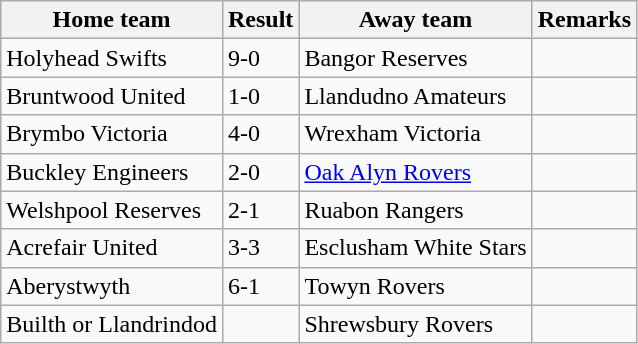<table class="wikitable">
<tr>
<th>Home team</th>
<th>Result</th>
<th>Away team</th>
<th>Remarks</th>
</tr>
<tr>
<td>Holyhead Swifts</td>
<td>9-0</td>
<td>Bangor Reserves</td>
<td></td>
</tr>
<tr>
<td> Bruntwood United</td>
<td>1-0</td>
<td>Llandudno Amateurs</td>
<td></td>
</tr>
<tr>
<td>Brymbo Victoria</td>
<td>4-0</td>
<td>Wrexham Victoria</td>
<td></td>
</tr>
<tr>
<td>Buckley Engineers</td>
<td>2-0</td>
<td><a href='#'>Oak Alyn Rovers</a></td>
<td></td>
</tr>
<tr>
<td>Welshpool Reserves</td>
<td>2-1</td>
<td>Ruabon Rangers</td>
<td></td>
</tr>
<tr>
<td>Acrefair United</td>
<td>3-3</td>
<td>Esclusham White Stars</td>
<td></td>
</tr>
<tr>
<td>Aberystwyth</td>
<td>6-1</td>
<td>Towyn Rovers</td>
<td></td>
</tr>
<tr>
<td>Builth or Llandrindod</td>
<td></td>
<td> Shrewsbury Rovers</td>
<td></td>
</tr>
</table>
